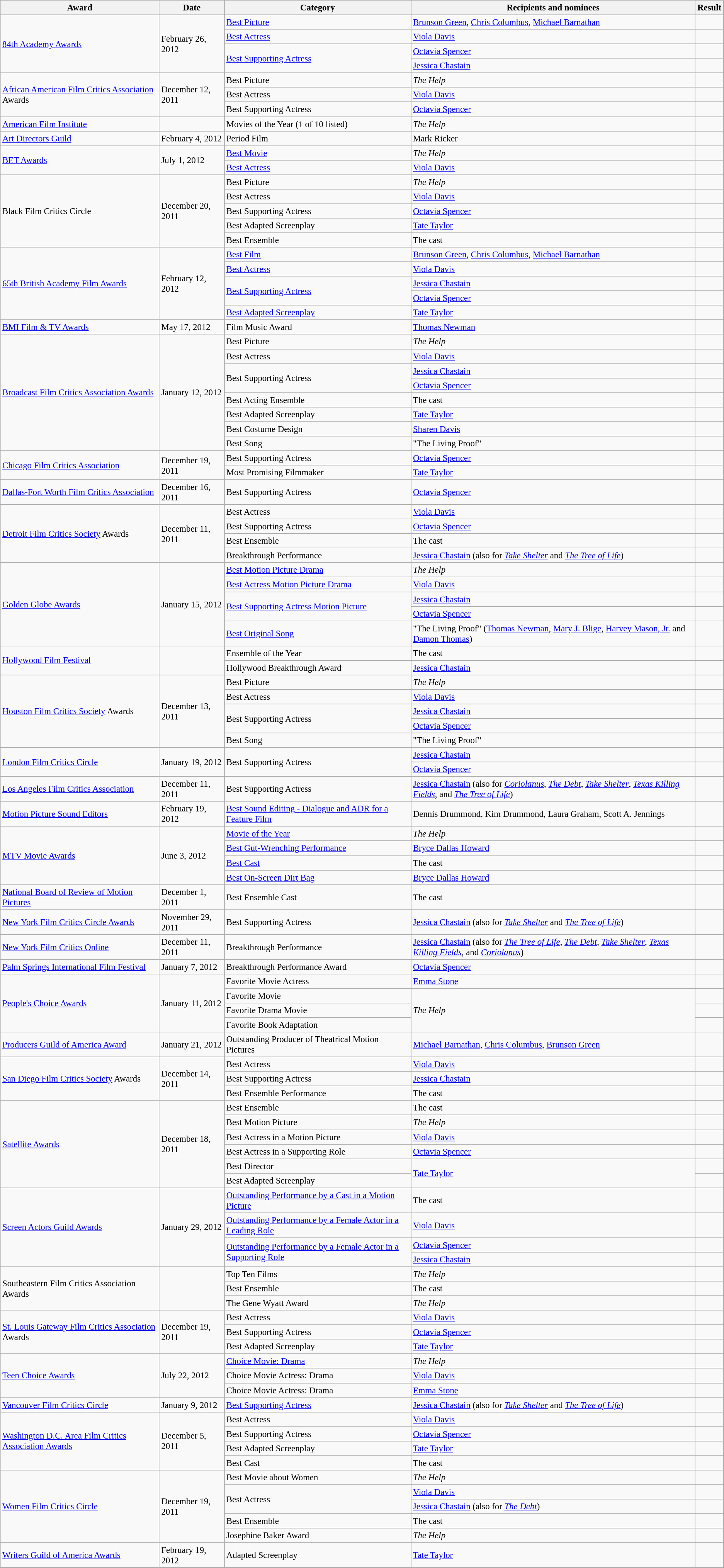<table class="wikitable" style="font-size: 95%;">
<tr>
<th>Award</th>
<th>Date</th>
<th>Category</th>
<th>Recipients and nominees</th>
<th>Result</th>
</tr>
<tr>
<td rowspan="4"><a href='#'>84th Academy Awards</a></td>
<td rowspan="4">February 26, 2012</td>
<td><a href='#'>Best Picture</a></td>
<td><a href='#'>Brunson Green</a>, <a href='#'>Chris Columbus</a>, <a href='#'>Michael Barnathan</a></td>
<td></td>
</tr>
<tr>
<td><a href='#'>Best Actress</a></td>
<td><a href='#'>Viola Davis</a></td>
<td></td>
</tr>
<tr>
<td rowspan=2><a href='#'>Best Supporting Actress</a></td>
<td><a href='#'>Octavia Spencer</a></td>
<td></td>
</tr>
<tr>
<td><a href='#'>Jessica Chastain</a></td>
<td></td>
</tr>
<tr>
<td rowspan="3"><a href='#'>African American Film Critics Association</a> Awards</td>
<td rowspan="3">December 12, 2011</td>
<td>Best Picture</td>
<td><em>The Help</em></td>
<td></td>
</tr>
<tr>
<td>Best Actress</td>
<td><a href='#'>Viola Davis</a></td>
<td></td>
</tr>
<tr>
<td>Best Supporting Actress</td>
<td><a href='#'>Octavia Spencer</a></td>
<td></td>
</tr>
<tr>
<td><a href='#'>American Film Institute</a></td>
<td></td>
<td>Movies of the Year (1 of 10 listed)</td>
<td><em>The Help</em></td>
<td></td>
</tr>
<tr>
<td><a href='#'>Art Directors Guild</a></td>
<td>February 4, 2012</td>
<td>Period Film</td>
<td>Mark Ricker </td>
<td></td>
</tr>
<tr>
<td rowspan="2"><a href='#'>BET Awards</a></td>
<td rowspan="2">July 1, 2012</td>
<td><a href='#'>Best Movie</a></td>
<td><em>The Help</em></td>
<td></td>
</tr>
<tr>
<td><a href='#'>Best Actress</a></td>
<td><a href='#'>Viola Davis</a></td>
<td></td>
</tr>
<tr>
<td rowspan="5">Black Film Critics Circle</td>
<td rowspan="5">December 20, 2011</td>
<td>Best Picture</td>
<td><em>The Help</em></td>
<td></td>
</tr>
<tr>
<td>Best Actress</td>
<td><a href='#'>Viola Davis</a></td>
<td></td>
</tr>
<tr>
<td>Best Supporting Actress</td>
<td><a href='#'>Octavia Spencer</a></td>
<td></td>
</tr>
<tr>
<td>Best Adapted Screenplay</td>
<td><a href='#'>Tate Taylor</a></td>
<td></td>
</tr>
<tr>
<td>Best Ensemble</td>
<td>The cast</td>
<td></td>
</tr>
<tr>
<td rowspan="5"><a href='#'>65th British Academy Film Awards</a></td>
<td rowspan="5">February 12, 2012</td>
<td><a href='#'>Best Film</a></td>
<td><a href='#'>Brunson Green</a>, <a href='#'>Chris Columbus</a>, <a href='#'>Michael Barnathan</a></td>
<td></td>
</tr>
<tr>
<td><a href='#'>Best Actress</a></td>
<td><a href='#'>Viola Davis</a></td>
<td></td>
</tr>
<tr>
<td rowspan=2><a href='#'>Best Supporting Actress</a></td>
<td><a href='#'>Jessica Chastain</a></td>
<td></td>
</tr>
<tr>
<td><a href='#'>Octavia Spencer</a></td>
<td></td>
</tr>
<tr>
<td><a href='#'>Best Adapted Screenplay</a></td>
<td><a href='#'>Tate Taylor</a></td>
<td></td>
</tr>
<tr>
<td><a href='#'>BMI Film & TV Awards</a></td>
<td>May 17, 2012</td>
<td>Film Music Award</td>
<td><a href='#'>Thomas Newman</a></td>
<td></td>
</tr>
<tr>
<td rowspan="8"><a href='#'>Broadcast Film Critics Association Awards</a></td>
<td rowspan="8">January 12, 2012</td>
<td>Best Picture</td>
<td><em>The Help</em></td>
<td></td>
</tr>
<tr>
<td>Best Actress</td>
<td><a href='#'>Viola Davis</a></td>
<td></td>
</tr>
<tr>
<td rowspan=2>Best Supporting Actress</td>
<td><a href='#'>Jessica Chastain</a></td>
<td></td>
</tr>
<tr>
<td><a href='#'>Octavia Spencer</a></td>
<td></td>
</tr>
<tr>
<td>Best Acting Ensemble</td>
<td>The cast</td>
<td></td>
</tr>
<tr>
<td>Best Adapted Screenplay</td>
<td><a href='#'>Tate Taylor</a></td>
<td></td>
</tr>
<tr>
<td>Best Costume Design</td>
<td><a href='#'>Sharen Davis</a></td>
<td></td>
</tr>
<tr>
<td>Best Song</td>
<td>"The Living Proof"</td>
<td></td>
</tr>
<tr>
<td rowspan="2"><a href='#'>Chicago Film Critics Association</a></td>
<td rowspan="2">December 19, 2011</td>
<td>Best Supporting Actress</td>
<td><a href='#'>Octavia Spencer</a></td>
<td></td>
</tr>
<tr>
<td>Most Promising Filmmaker</td>
<td><a href='#'>Tate Taylor</a></td>
<td></td>
</tr>
<tr>
<td><a href='#'>Dallas-Fort Worth Film Critics Association</a></td>
<td>December 16, 2011</td>
<td>Best Supporting Actress</td>
<td><a href='#'>Octavia Spencer</a></td>
<td></td>
</tr>
<tr>
<td rowspan="4"><a href='#'>Detroit Film Critics Society</a> Awards</td>
<td rowspan="4">December 11, 2011</td>
<td>Best Actress</td>
<td><a href='#'>Viola Davis</a></td>
<td></td>
</tr>
<tr>
<td>Best Supporting Actress</td>
<td><a href='#'>Octavia Spencer</a></td>
<td></td>
</tr>
<tr>
<td>Best Ensemble</td>
<td>The cast</td>
<td></td>
</tr>
<tr>
<td>Breakthrough Performance</td>
<td><a href='#'>Jessica Chastain</a> (also for <em><a href='#'>Take Shelter</a></em> and <em><a href='#'>The Tree of Life</a></em>)</td>
<td></td>
</tr>
<tr>
<td rowspan="5"><a href='#'>Golden Globe Awards</a></td>
<td rowspan="5">January 15, 2012</td>
<td><a href='#'>Best Motion Picture Drama</a></td>
<td><em>The Help</em></td>
<td></td>
</tr>
<tr>
<td><a href='#'>Best Actress Motion Picture Drama</a></td>
<td><a href='#'>Viola Davis</a></td>
<td></td>
</tr>
<tr>
<td rowspan=2><a href='#'>Best Supporting Actress Motion Picture</a></td>
<td><a href='#'>Jessica Chastain</a></td>
<td></td>
</tr>
<tr>
<td><a href='#'>Octavia Spencer</a></td>
<td></td>
</tr>
<tr>
<td><a href='#'>Best Original Song</a></td>
<td>"The Living Proof" (<a href='#'>Thomas Newman</a>, <a href='#'>Mary J. Blige</a>, <a href='#'>Harvey Mason, Jr.</a> and <a href='#'>Damon Thomas</a>)</td>
<td></td>
</tr>
<tr>
<td rowspan="2"><a href='#'>Hollywood Film Festival</a></td>
<td rowspan="2"></td>
<td>Ensemble of the Year</td>
<td>The cast</td>
<td></td>
</tr>
<tr>
<td>Hollywood Breakthrough Award</td>
<td><a href='#'>Jessica Chastain</a></td>
<td></td>
</tr>
<tr>
<td rowspan="5"><a href='#'>Houston Film Critics Society</a> Awards</td>
<td rowspan="5">December 13, 2011</td>
<td>Best Picture</td>
<td><em>The Help</em></td>
<td></td>
</tr>
<tr>
<td>Best Actress</td>
<td><a href='#'>Viola Davis</a></td>
<td></td>
</tr>
<tr>
<td rowspan=2>Best Supporting Actress</td>
<td><a href='#'>Jessica Chastain</a></td>
<td></td>
</tr>
<tr>
<td><a href='#'>Octavia Spencer</a></td>
<td></td>
</tr>
<tr>
<td>Best Song</td>
<td>"The Living Proof"</td>
<td></td>
</tr>
<tr>
<td rowspan="2"><a href='#'>London Film Critics Circle</a></td>
<td rowspan="2">January 19, 2012</td>
<td rowspan=2>Best Supporting Actress</td>
<td><a href='#'>Jessica Chastain</a></td>
<td></td>
</tr>
<tr>
<td><a href='#'>Octavia Spencer</a></td>
<td></td>
</tr>
<tr>
<td><a href='#'>Los Angeles Film Critics Association</a></td>
<td>December 11, 2011</td>
<td>Best Supporting Actress</td>
<td><a href='#'>Jessica Chastain</a> (also for <em><a href='#'>Coriolanus</a></em>, <em><a href='#'>The Debt</a></em>, <em><a href='#'>Take Shelter</a></em>, <em><a href='#'>Texas Killing Fields</a></em>, and <em><a href='#'>The Tree of Life</a></em>)</td>
<td></td>
</tr>
<tr>
<td><a href='#'>Motion Picture Sound Editors</a></td>
<td>February 19, 2012</td>
<td><a href='#'>Best Sound Editing - Dialogue and ADR for a Feature Film</a></td>
<td>Dennis Drummond, Kim Drummond, Laura Graham, Scott A. Jennings</td>
<td></td>
</tr>
<tr>
<td rowspan="4"><a href='#'>MTV Movie Awards</a></td>
<td rowspan="4">June 3, 2012</td>
<td><a href='#'>Movie of the Year</a></td>
<td><em>The Help</em></td>
<td></td>
</tr>
<tr>
<td><a href='#'>Best Gut-Wrenching Performance</a></td>
<td><a href='#'>Bryce Dallas Howard</a></td>
<td></td>
</tr>
<tr>
<td><a href='#'>Best Cast</a></td>
<td>The cast</td>
<td></td>
</tr>
<tr>
<td><a href='#'>Best On-Screen Dirt Bag</a></td>
<td><a href='#'>Bryce Dallas Howard</a></td>
<td></td>
</tr>
<tr>
<td><a href='#'>National Board of Review of Motion Pictures</a></td>
<td>December 1, 2011</td>
<td>Best Ensemble Cast</td>
<td>The cast</td>
<td></td>
</tr>
<tr>
<td><a href='#'>New York Film Critics Circle Awards</a></td>
<td>November 29, 2011</td>
<td>Best Supporting Actress</td>
<td><a href='#'>Jessica Chastain</a> (also for <em><a href='#'>Take Shelter</a></em> and <em><a href='#'>The Tree of Life</a></em>)</td>
<td></td>
</tr>
<tr>
<td><a href='#'>New York Film Critics Online</a></td>
<td>December 11, 2011</td>
<td>Breakthrough Performance</td>
<td><a href='#'>Jessica Chastain</a> (also for <em><a href='#'>The Tree of Life</a></em>, <em><a href='#'>The Debt</a></em>, <em><a href='#'>Take Shelter</a></em>, <em><a href='#'>Texas Killing Fields</a></em>, and <em><a href='#'>Coriolanus</a></em>)</td>
<td></td>
</tr>
<tr>
<td><a href='#'>Palm Springs International Film Festival</a></td>
<td>January 7, 2012</td>
<td>Breakthrough Performance Award</td>
<td><a href='#'>Octavia Spencer</a></td>
<td></td>
</tr>
<tr>
<td rowspan="4"><a href='#'>People's Choice Awards</a></td>
<td rowspan="4">January 11, 2012</td>
<td>Favorite Movie Actress</td>
<td><a href='#'>Emma Stone</a></td>
<td></td>
</tr>
<tr>
<td>Favorite Movie</td>
<td rowspan="3"><em>The Help</em></td>
<td></td>
</tr>
<tr>
<td>Favorite Drama Movie</td>
<td></td>
</tr>
<tr>
<td>Favorite Book Adaptation</td>
<td></td>
</tr>
<tr>
<td><a href='#'>Producers Guild of America Award</a></td>
<td>January 21, 2012</td>
<td>Outstanding Producer of Theatrical Motion Pictures</td>
<td><a href='#'>Michael Barnathan</a>, <a href='#'>Chris Columbus</a>, <a href='#'>Brunson Green</a></td>
<td></td>
</tr>
<tr>
<td rowspan="3"><a href='#'>San Diego Film Critics Society</a> Awards</td>
<td rowspan="3">December 14, 2011</td>
<td>Best Actress</td>
<td><a href='#'>Viola Davis</a></td>
<td></td>
</tr>
<tr>
<td>Best Supporting Actress</td>
<td><a href='#'>Jessica Chastain</a></td>
<td></td>
</tr>
<tr>
<td>Best Ensemble Performance</td>
<td>The cast</td>
<td></td>
</tr>
<tr>
<td rowspan="6"><a href='#'>Satellite Awards</a></td>
<td rowspan="6">December 18, 2011</td>
<td>Best Ensemble</td>
<td>The cast</td>
<td></td>
</tr>
<tr>
<td>Best Motion Picture</td>
<td><em>The Help</em></td>
<td></td>
</tr>
<tr>
<td>Best Actress in a Motion Picture</td>
<td><a href='#'>Viola Davis</a></td>
<td></td>
</tr>
<tr>
<td>Best Actress in a Supporting Role</td>
<td><a href='#'>Octavia Spencer</a></td>
<td></td>
</tr>
<tr>
<td>Best Director</td>
<td rowspan="2"><a href='#'>Tate Taylor</a></td>
<td></td>
</tr>
<tr>
<td>Best Adapted Screenplay</td>
<td></td>
</tr>
<tr>
<td rowspan="4"><a href='#'>Screen Actors Guild Awards</a></td>
<td rowspan="4">January 29, 2012</td>
<td><a href='#'>Outstanding Performance by a Cast in a Motion Picture</a></td>
<td>The cast</td>
<td></td>
</tr>
<tr>
<td><a href='#'>Outstanding Performance by a Female Actor in a Leading Role</a></td>
<td><a href='#'>Viola Davis</a></td>
<td></td>
</tr>
<tr>
<td rowspan=2><a href='#'>Outstanding Performance by a Female Actor in a Supporting Role</a></td>
<td><a href='#'>Octavia Spencer</a></td>
<td></td>
</tr>
<tr>
<td><a href='#'>Jessica Chastain</a></td>
<td></td>
</tr>
<tr>
<td rowspan="3">Southeastern Film Critics Association Awards</td>
<td rowspan="3"></td>
<td>Top Ten Films</td>
<td><em>The Help</em></td>
<td></td>
</tr>
<tr>
<td>Best Ensemble</td>
<td>The cast</td>
<td></td>
</tr>
<tr>
<td>The Gene Wyatt Award</td>
<td><em>The Help</em></td>
<td></td>
</tr>
<tr>
<td rowspan="3"><a href='#'>St. Louis Gateway Film Critics Association</a> Awards</td>
<td rowspan="3">December 19, 2011</td>
<td>Best Actress</td>
<td><a href='#'>Viola Davis</a></td>
<td></td>
</tr>
<tr>
<td>Best Supporting Actress</td>
<td><a href='#'>Octavia Spencer</a></td>
<td></td>
</tr>
<tr>
<td>Best Adapted Screenplay</td>
<td><a href='#'>Tate Taylor</a></td>
<td></td>
</tr>
<tr>
<td rowspan="3"><a href='#'>Teen Choice Awards</a></td>
<td rowspan="3">July 22, 2012</td>
<td><a href='#'>Choice Movie: Drama</a></td>
<td><em>The Help</em></td>
<td></td>
</tr>
<tr>
<td>Choice Movie Actress: Drama</td>
<td><a href='#'>Viola Davis</a></td>
<td></td>
</tr>
<tr>
<td>Choice Movie Actress: Drama</td>
<td><a href='#'>Emma Stone</a></td>
<td></td>
</tr>
<tr>
<td><a href='#'>Vancouver Film Critics Circle</a></td>
<td>January 9, 2012</td>
<td><a href='#'>Best Supporting Actress</a></td>
<td><a href='#'>Jessica Chastain</a> (also for  <em><a href='#'>Take Shelter</a></em> and <em><a href='#'>The Tree of Life</a></em>)</td>
<td></td>
</tr>
<tr>
<td rowspan="4"><a href='#'>Washington D.C. Area Film Critics Association Awards</a></td>
<td rowspan="4">December 5, 2011</td>
<td>Best Actress</td>
<td><a href='#'>Viola Davis</a></td>
<td></td>
</tr>
<tr>
<td>Best Supporting Actress</td>
<td><a href='#'>Octavia Spencer</a></td>
<td></td>
</tr>
<tr>
<td>Best Adapted Screenplay</td>
<td><a href='#'>Tate Taylor</a></td>
<td></td>
</tr>
<tr>
<td>Best Cast</td>
<td>The cast</td>
<td></td>
</tr>
<tr>
<td rowspan="5"><a href='#'>Women Film Critics Circle</a></td>
<td rowspan="5">December 19, 2011</td>
<td>Best Movie about Women</td>
<td><em>The Help</em></td>
<td></td>
</tr>
<tr>
<td rowspan=2>Best Actress</td>
<td><a href='#'>Viola Davis</a></td>
<td></td>
</tr>
<tr>
<td><a href='#'>Jessica Chastain</a> (also for <em><a href='#'>The Debt</a></em>)</td>
<td></td>
</tr>
<tr>
<td>Best Ensemble</td>
<td>The cast</td>
<td></td>
</tr>
<tr>
<td>Josephine Baker Award</td>
<td><em>The Help</em></td>
<td></td>
</tr>
<tr>
<td rowspan="1"><a href='#'>Writers Guild of America Awards</a></td>
<td rowspan="1">February 19, 2012</td>
<td>Adapted Screenplay</td>
<td><a href='#'>Tate Taylor</a></td>
<td></td>
</tr>
</table>
